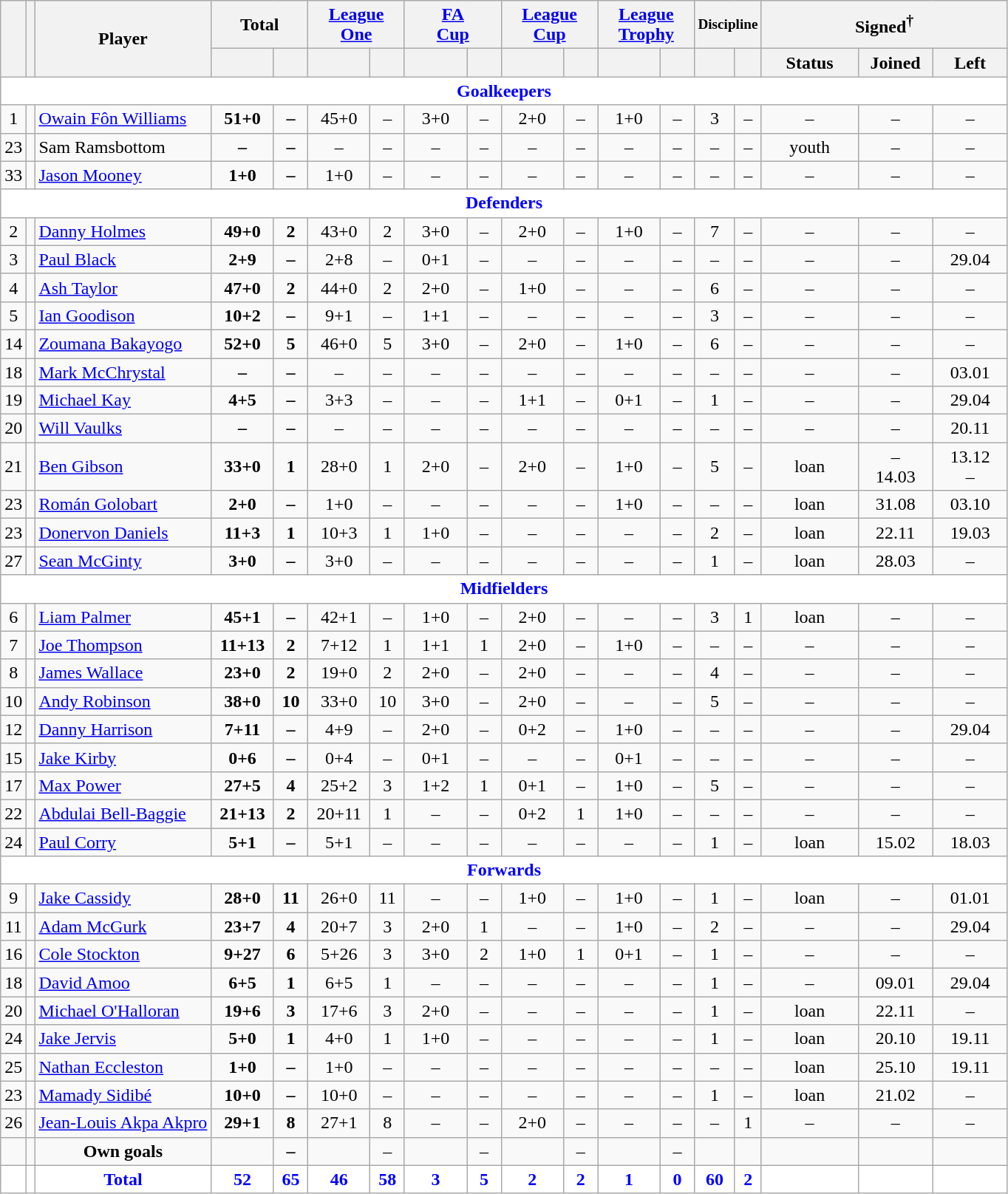<table class="wikitable"  style="text-align:center;">
<tr>
<th rowspan="2" style="font-size:80%;"></th>
<th rowspan="2" style="font-size:80%;"></th>
<th rowspan="2">Player</th>
<th colspan="2">Total</th>
<th colspan="2"><a href='#'>League<br>One</a></th>
<th colspan="2"><a href='#'>FA<br>Cup</a></th>
<th colspan="2"><a href='#'>League<br>Cup</a></th>
<th colspan="2"><a href='#'>League<br>Trophy</a></th>
<th colspan="2" style="font-size:80%; ">Discipline</th>
<th colspan="3">Signed<sup>†</sup></th>
</tr>
<tr>
<th style="width: 50px; font-size:80%;"></th>
<th style="width: 25px; font-size:80%;"></th>
<th style="width: 50px; font-size:80%;"></th>
<th style="width: 25px; font-size:80%;"></th>
<th style="width: 50px; font-size:80%;"></th>
<th style="width: 25px; font-size:80%;"></th>
<th style="width: 50px; font-size:80%;"></th>
<th style="width: 25px; font-size:80%;"></th>
<th style="width: 50px; font-size:80%;"></th>
<th style="width: 25px; font-size:80%;"></th>
<th></th>
<th></th>
<th style="width: 80px;">Status</th>
<th style="width: 60px;">Joined</th>
<th style="width: 60px;">Left</th>
</tr>
<tr>
<td colspan="18" style="background:white; color:blue; text-align:center;"><strong>Goalkeepers</strong></td>
</tr>
<tr>
<td>1</td>
<td></td>
<td style="text-align:left;"><a href='#'>Owain Fôn Williams</a></td>
<td><strong>51+0</strong></td>
<td><strong>–</strong></td>
<td>45+0</td>
<td>–</td>
<td>3+0</td>
<td>–</td>
<td>2+0</td>
<td>–</td>
<td>1+0</td>
<td>–</td>
<td>3</td>
<td>–</td>
<td>–</td>
<td>–</td>
<td>–</td>
</tr>
<tr>
<td>23</td>
<td></td>
<td style="text-align:left;">Sam Ramsbottom</td>
<td><strong>–</strong></td>
<td><strong>–</strong></td>
<td>–</td>
<td>–</td>
<td>–</td>
<td>–</td>
<td>–</td>
<td>–</td>
<td>–</td>
<td>–</td>
<td>–</td>
<td>–</td>
<td>youth</td>
<td>–</td>
<td>–</td>
</tr>
<tr>
<td>33</td>
<td></td>
<td style="text-align:left;"><a href='#'>Jason Mooney</a></td>
<td><strong>1+0</strong></td>
<td><strong>–</strong></td>
<td>1+0</td>
<td>–</td>
<td>–</td>
<td>–</td>
<td>–</td>
<td>–</td>
<td>–</td>
<td>–</td>
<td>–</td>
<td>–</td>
<td>–</td>
<td>–</td>
<td>–</td>
</tr>
<tr>
<td colspan="18" style="background:white; color:blue; text-align:center;"><strong>Defenders</strong></td>
</tr>
<tr>
<td>2</td>
<td></td>
<td style="text-align:left;"><a href='#'>Danny Holmes</a></td>
<td><strong>49+0</strong></td>
<td><strong>2</strong></td>
<td>43+0</td>
<td>2</td>
<td>3+0</td>
<td>–</td>
<td>2+0</td>
<td>–</td>
<td>1+0</td>
<td>–</td>
<td>7</td>
<td>–</td>
<td>–</td>
<td>–</td>
<td>–</td>
</tr>
<tr>
<td>3</td>
<td></td>
<td style="text-align:left;"><a href='#'>Paul Black</a></td>
<td><strong>2+9</strong></td>
<td><strong>–</strong></td>
<td>2+8</td>
<td>–</td>
<td>0+1</td>
<td>–</td>
<td>–</td>
<td>–</td>
<td>–</td>
<td>–</td>
<td>–</td>
<td>–</td>
<td>–</td>
<td>–</td>
<td>29.04</td>
</tr>
<tr>
<td>4</td>
<td></td>
<td style="text-align:left;"><a href='#'>Ash Taylor</a></td>
<td><strong>47+0</strong></td>
<td><strong>2</strong></td>
<td>44+0</td>
<td>2</td>
<td>2+0</td>
<td>–</td>
<td>1+0</td>
<td>–</td>
<td>–</td>
<td>–</td>
<td>6</td>
<td>–</td>
<td>–</td>
<td>–</td>
<td>–</td>
</tr>
<tr>
<td>5</td>
<td></td>
<td style="text-align:left;"><a href='#'>Ian Goodison</a></td>
<td><strong>10+2</strong></td>
<td><strong>–</strong></td>
<td>9+1</td>
<td>–</td>
<td>1+1</td>
<td>–</td>
<td>–</td>
<td>–</td>
<td>–</td>
<td>–</td>
<td>3</td>
<td>–</td>
<td>–</td>
<td>–</td>
<td>–</td>
</tr>
<tr>
<td>14</td>
<td></td>
<td style="text-align:left;"><a href='#'>Zoumana Bakayogo</a></td>
<td><strong>52+0</strong></td>
<td><strong>5</strong></td>
<td>46+0</td>
<td>5</td>
<td>3+0</td>
<td>–</td>
<td>2+0</td>
<td>–</td>
<td>1+0</td>
<td>–</td>
<td>6</td>
<td>–</td>
<td>–</td>
<td>–</td>
<td>–</td>
</tr>
<tr>
<td>18</td>
<td></td>
<td style="text-align:left;"><a href='#'>Mark McChrystal</a></td>
<td><strong>–</strong></td>
<td><strong>–</strong></td>
<td>–</td>
<td>–</td>
<td>–</td>
<td>–</td>
<td>–</td>
<td>–</td>
<td>–</td>
<td>–</td>
<td>–</td>
<td>–</td>
<td>–</td>
<td>–</td>
<td>03.01</td>
</tr>
<tr>
<td>19</td>
<td></td>
<td style="text-align:left;"><a href='#'>Michael Kay</a></td>
<td><strong>4+5</strong></td>
<td><strong>–</strong></td>
<td>3+3</td>
<td>–</td>
<td>–</td>
<td>–</td>
<td>1+1</td>
<td>–</td>
<td>0+1</td>
<td>–</td>
<td>1</td>
<td>–</td>
<td>–</td>
<td>–</td>
<td>29.04</td>
</tr>
<tr>
<td>20</td>
<td></td>
<td style="text-align:left;"><a href='#'>Will Vaulks</a></td>
<td><strong>–</strong></td>
<td><strong>–</strong></td>
<td>–</td>
<td>–</td>
<td>–</td>
<td>–</td>
<td>–</td>
<td>–</td>
<td>–</td>
<td>–</td>
<td>–</td>
<td>–</td>
<td>–</td>
<td>–</td>
<td>20.11</td>
</tr>
<tr>
<td>21</td>
<td></td>
<td style="text-align:left;"><a href='#'>Ben Gibson</a></td>
<td><strong>33+0</strong></td>
<td><strong>1</strong></td>
<td>28+0</td>
<td>1</td>
<td>2+0</td>
<td>–</td>
<td>2+0</td>
<td>–</td>
<td>1+0</td>
<td>–</td>
<td>5</td>
<td>–</td>
<td>loan</td>
<td>– <br>14.03</td>
<td>13.12<br> –</td>
</tr>
<tr>
<td>23</td>
<td></td>
<td style="text-align:left;"><a href='#'>Román Golobart</a></td>
<td><strong>2+0</strong></td>
<td><strong>–</strong></td>
<td>1+0</td>
<td>–</td>
<td>–</td>
<td>–</td>
<td>–</td>
<td>–</td>
<td>1+0</td>
<td>–</td>
<td>–</td>
<td>–</td>
<td>loan</td>
<td>31.08</td>
<td>03.10</td>
</tr>
<tr>
<td>23</td>
<td></td>
<td style="text-align:left;"><a href='#'>Donervon Daniels</a></td>
<td><strong>11+3</strong></td>
<td><strong>1</strong></td>
<td>10+3</td>
<td>1</td>
<td>1+0</td>
<td>–</td>
<td>–</td>
<td>–</td>
<td>–</td>
<td>–</td>
<td>2</td>
<td>–</td>
<td>loan</td>
<td>22.11</td>
<td>19.03</td>
</tr>
<tr>
<td>27</td>
<td></td>
<td style="text-align:left;"><a href='#'>Sean McGinty</a></td>
<td><strong>3+0</strong></td>
<td><strong>–</strong></td>
<td>3+0</td>
<td>–</td>
<td>–</td>
<td>–</td>
<td>–</td>
<td>–</td>
<td>–</td>
<td>–</td>
<td>1</td>
<td>–</td>
<td>loan</td>
<td>28.03</td>
<td>–</td>
</tr>
<tr>
<td colspan="18" style="background:white; color:blue; text-align:center;"><strong>Midfielders</strong></td>
</tr>
<tr>
<td>6</td>
<td></td>
<td style="text-align:left;"><a href='#'>Liam Palmer</a></td>
<td><strong>45+1</strong></td>
<td><strong>–</strong></td>
<td>42+1</td>
<td>–</td>
<td>1+0</td>
<td>–</td>
<td>2+0</td>
<td>–</td>
<td>–</td>
<td>–</td>
<td>3</td>
<td>1</td>
<td>loan</td>
<td>–</td>
<td>–</td>
</tr>
<tr>
<td>7</td>
<td></td>
<td style="text-align:left;"><a href='#'>Joe Thompson</a></td>
<td><strong>11+13</strong></td>
<td><strong>2</strong></td>
<td>7+12</td>
<td>1</td>
<td>1+1</td>
<td>1</td>
<td>2+0</td>
<td>–</td>
<td>1+0</td>
<td>–</td>
<td>–</td>
<td>–</td>
<td>–</td>
<td>–</td>
<td>–</td>
</tr>
<tr>
<td>8</td>
<td></td>
<td style="text-align:left;"><a href='#'>James Wallace</a></td>
<td><strong>23+0</strong></td>
<td><strong>2</strong></td>
<td>19+0</td>
<td>2</td>
<td>2+0</td>
<td>–</td>
<td>2+0</td>
<td>–</td>
<td>–</td>
<td>–</td>
<td>4</td>
<td>–</td>
<td>–</td>
<td>–</td>
<td>–</td>
</tr>
<tr>
<td>10</td>
<td></td>
<td style="text-align:left;"><a href='#'>Andy Robinson</a></td>
<td><strong>38+0</strong></td>
<td><strong>10</strong></td>
<td>33+0</td>
<td>10</td>
<td>3+0</td>
<td>–</td>
<td>2+0</td>
<td>–</td>
<td>–</td>
<td>–</td>
<td>5</td>
<td>–</td>
<td>–</td>
<td>–</td>
<td>–</td>
</tr>
<tr>
<td>12</td>
<td></td>
<td style="text-align:left;"><a href='#'>Danny Harrison</a></td>
<td><strong>7+11</strong></td>
<td><strong>–</strong></td>
<td>4+9</td>
<td>–</td>
<td>2+0</td>
<td>–</td>
<td>0+2</td>
<td>–</td>
<td>1+0</td>
<td>–</td>
<td>–</td>
<td>–</td>
<td>–</td>
<td>–</td>
<td>29.04</td>
</tr>
<tr>
<td>15</td>
<td></td>
<td style="text-align:left;"><a href='#'>Jake Kirby</a></td>
<td><strong>0+6</strong></td>
<td><strong>–</strong></td>
<td>0+4</td>
<td>–</td>
<td>0+1</td>
<td>–</td>
<td>–</td>
<td>–</td>
<td>0+1</td>
<td>–</td>
<td>–</td>
<td>–</td>
<td>–</td>
<td>–</td>
<td>–</td>
</tr>
<tr>
<td>17</td>
<td></td>
<td style="text-align:left;"><a href='#'>Max Power</a></td>
<td><strong>27+5</strong></td>
<td><strong>4</strong></td>
<td>25+2</td>
<td>3</td>
<td>1+2</td>
<td>1</td>
<td>0+1</td>
<td>–</td>
<td>1+0</td>
<td>–</td>
<td>5</td>
<td>–</td>
<td>–</td>
<td>–</td>
<td>–</td>
</tr>
<tr>
<td>22</td>
<td></td>
<td style="text-align:left;"><a href='#'>Abdulai Bell-Baggie</a></td>
<td><strong>21+13</strong></td>
<td><strong>2</strong></td>
<td>20+11</td>
<td>1</td>
<td>–</td>
<td>–</td>
<td>0+2</td>
<td>1</td>
<td>1+0</td>
<td>–</td>
<td>–</td>
<td>–</td>
<td>–</td>
<td>–</td>
<td>–</td>
</tr>
<tr>
<td>24</td>
<td></td>
<td style="text-align:left;"><a href='#'>Paul Corry</a></td>
<td><strong>5+1</strong></td>
<td><strong>–</strong></td>
<td>5+1</td>
<td>–</td>
<td>–</td>
<td>–</td>
<td>–</td>
<td>–</td>
<td>–</td>
<td>–</td>
<td>1</td>
<td>–</td>
<td>loan</td>
<td>15.02</td>
<td>18.03</td>
</tr>
<tr>
<td colspan="18" style="background:white; color:blue; text-align:center;"><strong>Forwards</strong></td>
</tr>
<tr>
<td>9</td>
<td></td>
<td style="text-align:left;"><a href='#'>Jake Cassidy</a></td>
<td><strong>28+0</strong></td>
<td><strong>11</strong></td>
<td>26+0</td>
<td>11</td>
<td>–</td>
<td>–</td>
<td>1+0</td>
<td>–</td>
<td>1+0</td>
<td>–</td>
<td>1</td>
<td>–</td>
<td>loan</td>
<td>–</td>
<td>01.01</td>
</tr>
<tr>
<td>11</td>
<td></td>
<td style="text-align:left;"><a href='#'>Adam McGurk</a></td>
<td><strong>23+7</strong></td>
<td><strong>4</strong></td>
<td>20+7</td>
<td>3</td>
<td>2+0</td>
<td>1</td>
<td>–</td>
<td>–</td>
<td>1+0</td>
<td>–</td>
<td>2</td>
<td>–</td>
<td>–</td>
<td>–</td>
<td>29.04</td>
</tr>
<tr>
<td>16</td>
<td></td>
<td style="text-align:left;"><a href='#'>Cole Stockton</a></td>
<td><strong>9+27</strong></td>
<td><strong>6</strong></td>
<td>5+26</td>
<td>3</td>
<td>3+0</td>
<td>2</td>
<td>1+0</td>
<td>1</td>
<td>0+1</td>
<td>–</td>
<td>1</td>
<td>–</td>
<td>–</td>
<td>–</td>
<td>–</td>
</tr>
<tr>
<td>18</td>
<td></td>
<td style="text-align:left;"><a href='#'>David Amoo</a></td>
<td><strong>6+5</strong></td>
<td><strong>1</strong></td>
<td>6+5</td>
<td>1</td>
<td>–</td>
<td>–</td>
<td>–</td>
<td>–</td>
<td>–</td>
<td>–</td>
<td>1</td>
<td>–</td>
<td>–</td>
<td>09.01</td>
<td>29.04</td>
</tr>
<tr>
<td>20</td>
<td></td>
<td style="text-align:left;"><a href='#'>Michael O'Halloran</a></td>
<td><strong>19+6</strong></td>
<td><strong>3</strong></td>
<td>17+6</td>
<td>3</td>
<td>2+0</td>
<td>–</td>
<td>–</td>
<td>–</td>
<td>–</td>
<td>–</td>
<td>1</td>
<td>–</td>
<td>loan</td>
<td>22.11</td>
<td>–</td>
</tr>
<tr>
<td>24</td>
<td></td>
<td style="text-align:left;"><a href='#'>Jake Jervis</a></td>
<td><strong>5+0</strong></td>
<td><strong>1</strong></td>
<td>4+0</td>
<td>1</td>
<td>1+0</td>
<td>–</td>
<td>–</td>
<td>–</td>
<td>–</td>
<td>–</td>
<td>1</td>
<td>–</td>
<td>loan</td>
<td>20.10</td>
<td>19.11</td>
</tr>
<tr>
<td>25</td>
<td></td>
<td style="text-align:left;"><a href='#'>Nathan Eccleston</a></td>
<td><strong>1+0</strong></td>
<td><strong>–</strong></td>
<td>1+0</td>
<td>–</td>
<td>–</td>
<td>–</td>
<td>–</td>
<td>–</td>
<td>–</td>
<td>–</td>
<td>–</td>
<td>–</td>
<td>loan</td>
<td>25.10</td>
<td>19.11</td>
</tr>
<tr>
<td>23</td>
<td></td>
<td style="text-align:left;"><a href='#'>Mamady Sidibé</a></td>
<td><strong>10+0</strong></td>
<td><strong>–</strong></td>
<td>10+0</td>
<td>–</td>
<td>–</td>
<td>–</td>
<td>–</td>
<td>–</td>
<td>–</td>
<td>–</td>
<td>1</td>
<td>–</td>
<td>loan</td>
<td>21.02</td>
<td>–</td>
</tr>
<tr>
<td>26</td>
<td></td>
<td style="text-align:left;"><a href='#'>Jean-Louis Akpa Akpro</a></td>
<td><strong>29+1</strong></td>
<td><strong>8</strong></td>
<td>27+1</td>
<td>8</td>
<td>–</td>
<td>–</td>
<td>2+0</td>
<td>–</td>
<td>–</td>
<td>–</td>
<td>–</td>
<td>1</td>
<td>–</td>
<td>–</td>
<td>–</td>
</tr>
<tr>
<td></td>
<td></td>
<td><strong>Own goals</strong></td>
<td><strong> </strong></td>
<td><strong>–</strong></td>
<td></td>
<td>–</td>
<td></td>
<td>–</td>
<td></td>
<td>–</td>
<td></td>
<td>–</td>
<td></td>
<td></td>
<td></td>
<td></td>
<td></td>
</tr>
<tr style="background:white; color:blue; text-align:center;">
<td></td>
<td></td>
<td><strong>Total</strong></td>
<td><strong>52</strong></td>
<td><strong>65</strong></td>
<td><strong>46</strong></td>
<td><strong>58</strong></td>
<td><strong>3</strong></td>
<td><strong>5</strong></td>
<td><strong>2</strong></td>
<td><strong>2</strong></td>
<td><strong>1</strong></td>
<td><strong>0</strong></td>
<td><strong>60</strong></td>
<td><strong>2</strong></td>
<td></td>
<td></td>
<td></td>
</tr>
</table>
